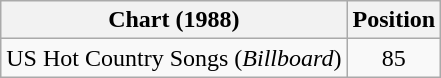<table class="wikitable">
<tr>
<th>Chart (1988)</th>
<th>Position</th>
</tr>
<tr>
<td>US Hot Country Songs (<em>Billboard</em>)</td>
<td align="center">85</td>
</tr>
</table>
